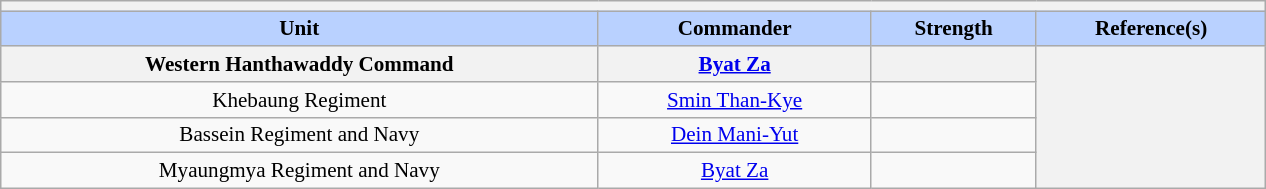<table class="wikitable collapsible" style="min-width:60em; margin:0.3em auto; font-size:88%;">
<tr>
<th colspan=5></th>
</tr>
<tr>
<th style="background-color:#B9D1FF">Unit</th>
<th style="background-color:#B9D1FF">Commander</th>
<th style="background-color:#B9D1FF">Strength</th>
<th style="background-color:#B9D1FF">Reference(s)</th>
</tr>
<tr>
<th colspan="1">Western Hanthawaddy Command</th>
<th colspan="1"><a href='#'>Byat Za</a></th>
<th colspan="1"></th>
<th rowspan="4"></th>
</tr>
<tr>
<td align="center">Khebaung Regiment</td>
<td align="center"><a href='#'>Smin Than-Kye</a></td>
<td align="center"></td>
</tr>
<tr>
<td align="center">Bassein Regiment and Navy</td>
<td align="center"><a href='#'>Dein Mani-Yut</a></td>
<td align="center"></td>
</tr>
<tr>
<td align="center">Myaungmya Regiment and Navy</td>
<td align="center"><a href='#'>Byat Za</a></td>
<td align="center"></td>
</tr>
</table>
